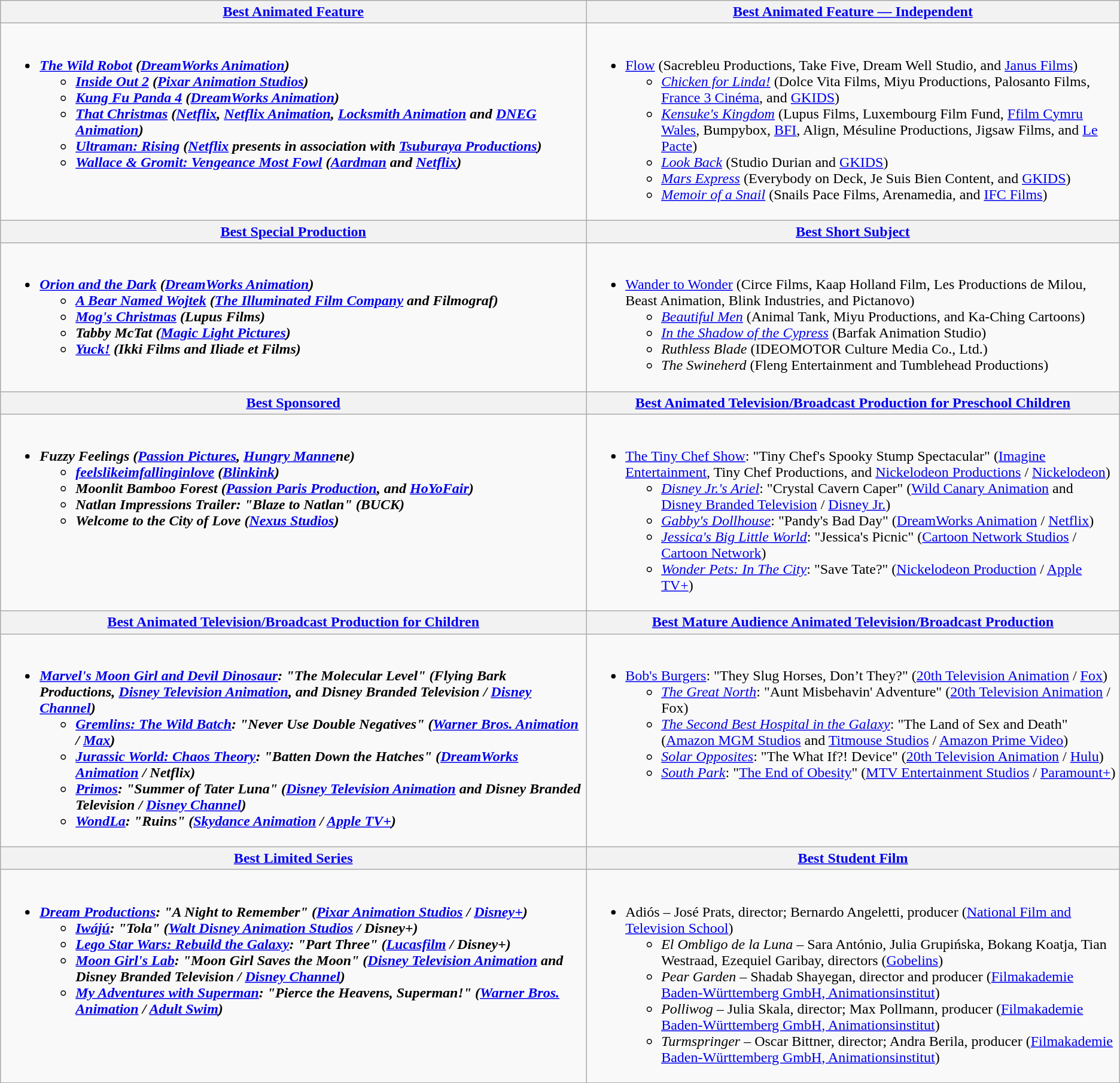<table class="wikitable" style="width=100%">
<tr>
<th style="width=50%"><a href='#'>Best Animated Feature</a></th>
<th style="width=50%"><a href='#'>Best Animated Feature — Independent</a></th>
</tr>
<tr>
<td valign="top"><br><ul><li><strong><em><a href='#'>The Wild Robot</a><em> (<a href='#'>DreamWorks Animation</a>)<strong><ul><li></em><a href='#'>Inside Out 2</a><em> (<a href='#'>Pixar Animation Studios</a>)</li><li></em><a href='#'>Kung Fu Panda 4</a><em> (<a href='#'>DreamWorks Animation</a>)</li><li></em><a href='#'>That Christmas</a><em> (<a href='#'>Netflix</a>, <a href='#'>Netflix Animation</a>, <a href='#'>Locksmith Animation</a> and <a href='#'>DNEG Animation</a>)</li><li></em><a href='#'>Ultraman: Rising</a><em> (<a href='#'>Netflix</a> presents in association with <a href='#'>Tsuburaya Productions</a>)</li><li></em><a href='#'>Wallace & Gromit: Vengeance Most Fowl</a><em> (<a href='#'>Aardman</a> and <a href='#'>Netflix</a>)</li></ul></li></ul></td>
<td valign="top"><br><ul><li></em></strong><a href='#'>Flow</a></em> (Sacrebleu Productions, Take Five, Dream Well Studio, and <a href='#'>Janus Films</a>)</strong><ul><li><em><a href='#'>Chicken for Linda!</a></em> (Dolce Vita Films, Miyu Productions, Palosanto Films, <a href='#'>France 3 Cinéma</a>, and <a href='#'>GKIDS</a>)</li><li><em><a href='#'>Kensuke's Kingdom</a></em> (Lupus Films, Luxembourg Film Fund, <a href='#'>Ffilm Cymru Wales</a>, Bumpybox, <a href='#'>BFI</a>, Align, Mésuline Productions, Jigsaw Films, and <a href='#'>Le Pacte</a>)</li><li><em><a href='#'>Look Back</a></em> (Studio Durian and <a href='#'>GKIDS</a>)</li><li><em><a href='#'>Mars Express</a></em> (Everybody on Deck, Je Suis Bien Content, and <a href='#'>GKIDS</a>)</li><li><em><a href='#'>Memoir of a Snail</a></em> (Snails Pace Films, Arenamedia, and <a href='#'>IFC Films</a>)</li></ul></li></ul></td>
</tr>
<tr>
<th style="width=50%"><a href='#'>Best Special Production</a></th>
<th style="width=50%"><a href='#'>Best Short Subject</a></th>
</tr>
<tr>
<td valign="top"><br><ul><li><strong><em><a href='#'>Orion and the Dark</a><em> (<a href='#'>DreamWorks Animation</a>)<strong><ul><li></em><a href='#'>A Bear Named Wojtek</a><em> (<a href='#'>The Illuminated Film Company</a> and Filmograf)</li><li></em><a href='#'>Mog's Christmas</a><em> (Lupus Films)</li><li></em>Tabby McTat<em> (<a href='#'>Magic Light Pictures</a>)</li><li></em><a href='#'>Yuck!</a><em> (Ikki Films and Iliade et Films)</li></ul></li></ul></td>
<td valign="top"><br><ul><li></em></strong><a href='#'>Wander to Wonder</a></em> (Circe Films, Kaap Holland Film, Les Productions de Milou, Beast Animation, Blink Industries, and Pictanovo)</strong><ul><li><em><a href='#'>Beautiful Men</a></em> (Animal Tank, Miyu Productions, and Ka-Ching Cartoons)</li><li><em><a href='#'>In the Shadow of the Cypress</a></em> (Barfak Animation Studio)</li><li><em>Ruthless Blade</em> (IDEOMOTOR Culture Media Co., Ltd.)</li><li><em>The Swineherd</em> (Fleng Entertainment and Tumblehead Productions)</li></ul></li></ul></td>
</tr>
<tr>
<th style="width=50%"><a href='#'>Best Sponsored</a></th>
<th style="width=50%"><a href='#'>Best Animated Television/Broadcast Production for Preschool Children</a></th>
</tr>
<tr>
<td valign="top"><br><ul><li><strong><em>Fuzzy Feelings<em> (<a href='#'>Passion Pictures</a>, <a href='#'>Hungry Manne</a>ne)<strong><ul><li></em><a href='#'>feelslikeimfallinginlove</a><em> (<a href='#'>Blinkink</a>)</li><li></em>Moonlit Bamboo Forest<em> (<a href='#'>Passion Paris Production</a>, and <a href='#'>HoYoFair</a>)</li><li>Natlan Impressions Trailer: "Blaze to Natlan" (BUCK)</li><li></em>Welcome to the City of Love<em> (<a href='#'>Nexus Studios</a>)</li></ul></li></ul></td>
<td valign="top"><br><ul><li></em></strong><a href='#'>The Tiny Chef Show</a></em>: "Tiny Chef's Spooky Stump Spectacular" (<a href='#'>Imagine Entertainment</a>, Tiny Chef Productions, and <a href='#'>Nickelodeon Productions</a> / <a href='#'>Nickelodeon</a>)</strong><ul><li><em><a href='#'>Disney Jr.'s Ariel</a></em>: "Crystal Cavern Caper" (<a href='#'>Wild Canary Animation</a> and <a href='#'>Disney Branded Television</a> / <a href='#'>Disney Jr.</a>)</li><li><em><a href='#'>Gabby's Dollhouse</a></em>: "Pandy's Bad Day" (<a href='#'>DreamWorks Animation</a> / <a href='#'>Netflix</a>)</li><li><em><a href='#'>Jessica's Big Little World</a></em>: "Jessica's Picnic" (<a href='#'>Cartoon Network Studios</a> / <a href='#'>Cartoon Network</a>)</li><li><em><a href='#'>Wonder Pets: In The City</a></em>: "Save Tate?" (<a href='#'>Nickelodeon Production</a> / <a href='#'>Apple TV+</a>)</li></ul></li></ul></td>
</tr>
<tr>
<th style="width=50%"><a href='#'>Best Animated Television/Broadcast Production for Children</a></th>
<th style="width=50%"><a href='#'>Best Mature Audience Animated Television/Broadcast Production</a></th>
</tr>
<tr>
<td valign="top"><br><ul><li><strong><em><a href='#'>Marvel's Moon Girl and Devil Dinosaur</a><em>: "The Molecular Level" (Flying Bark Productions, <a href='#'>Disney Television Animation</a>, and Disney Branded Television / <a href='#'>Disney Channel</a>)<strong><ul><li></em><a href='#'>Gremlins: The Wild Batch</a><em>: "Never Use Double Negatives" (<a href='#'>Warner Bros. Animation</a> / <a href='#'>Max</a>)</li><li></em><a href='#'>Jurassic World: Chaos Theory</a><em>: "Batten Down the Hatches" (<a href='#'>DreamWorks Animation</a> / Netflix)</li><li></em><a href='#'>Primos</a><em>: "Summer of Tater Luna" (<a href='#'>Disney Television Animation</a> and Disney Branded Television / <a href='#'>Disney Channel</a>)</li><li></em><a href='#'>WondLa</a><em>: "Ruins" (<a href='#'>Skydance Animation</a> / <a href='#'>Apple TV+</a>)</li></ul></li></ul></td>
<td valign="top"><br><ul><li></em></strong><a href='#'>Bob's Burgers</a></em>: "They Slug Horses, Don’t They?" (<a href='#'>20th Television Animation</a> / <a href='#'>Fox</a>)</strong><ul><li><em><a href='#'>The Great North</a></em>: "Aunt Misbehavin' Adventure" (<a href='#'>20th Television Animation</a> / Fox)</li><li><em><a href='#'>The Second Best Hospital in the Galaxy</a></em>: "The Land of Sex and Death" (<a href='#'>Amazon MGM Studios</a> and <a href='#'>Titmouse Studios</a> / <a href='#'>Amazon Prime Video</a>)</li><li><em><a href='#'>Solar Opposites</a></em>: "The What If?! Device" (<a href='#'>20th Television Animation</a> / <a href='#'>Hulu</a>)</li><li><em><a href='#'>South Park</a></em>: "<a href='#'>The End of Obesity</a>" (<a href='#'>MTV Entertainment Studios</a> / <a href='#'>Paramount+</a>)</li></ul></li></ul></td>
</tr>
<tr>
<th style="width=50%"><a href='#'>Best Limited Series</a></th>
<th style="width=50%"><a href='#'>Best Student Film</a></th>
</tr>
<tr>
<td valign="top"><br><ul><li><strong><em><a href='#'>Dream Productions</a><em>: "A Night to Remember" (<a href='#'>Pixar Animation Studios</a> / <a href='#'>Disney+</a>)<strong><ul><li></em><a href='#'>Iwájú</a><em>: "Tola" (<a href='#'>Walt Disney Animation Studios</a> / Disney+)</li><li></em><a href='#'>Lego Star Wars: Rebuild the Galaxy</a><em>: "Part Three" (<a href='#'>Lucasfilm</a> / Disney+)</li><li></em><a href='#'>Moon Girl's Lab</a><em>: "Moon Girl Saves the Moon" (<a href='#'>Disney Television Animation</a> and Disney Branded Television / <a href='#'>Disney Channel</a>)</li><li></em><a href='#'>My Adventures with Superman</a><em>: "Pierce the Heavens, Superman!" (<a href='#'>Warner Bros. Animation</a> / <a href='#'>Adult Swim</a>)</li></ul></li></ul></td>
<td valign="top"><br><ul><li></em></strong>Adiós</em> – José Prats, director; Bernardo Angeletti, producer (<a href='#'>National Film and Television School</a>)</strong><ul><li><em>El Ombligo de la Luna</em> – Sara António, Julia Grupińska, Bokang Koatja, Tian Westraad, Ezequiel Garibay, directors (<a href='#'>Gobelins</a>)</li><li><em>Pear Garden</em> – Shadab Shayegan, director and producer (<a href='#'>Filmakademie Baden-Württemberg GmbH, Animationsinstitut</a>)</li><li><em>Polliwog</em> – Julia Skala, director; Max Pollmann, producer (<a href='#'>Filmakademie Baden-Württemberg GmbH, Animationsinstitut</a>)</li><li><em>Turmspringer</em> – Oscar Bittner, director; Andra Berila, producer (<a href='#'>Filmakademie Baden-Württemberg GmbH, Animationsinstitut</a>)</li></ul></li></ul></td>
</tr>
</table>
